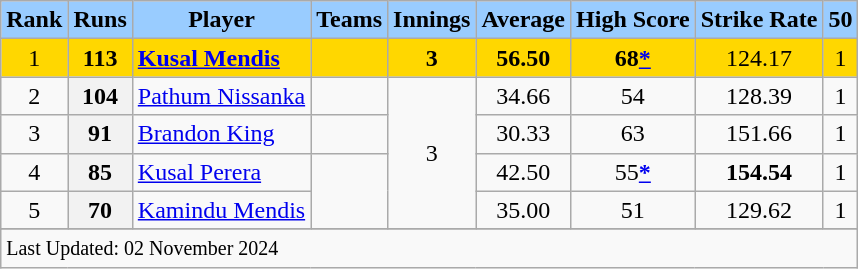<table class="wikitable plainrowheaders sortable">
<tr>
<th scope="col" style="background:#9cf;">Rank</th>
<th scope="col" style="background:#9cf;">Runs</th>
<th scope="col" style="background:#9cf;">Player</th>
<th scope="col" style="background:#9cf;">Teams</th>
<th scope="col" style="background:#9cf;">Innings</th>
<th scope="col" style="background:#9cf;">Average</th>
<th scope="col" style="background:#9cf;">High Score</th>
<th scope="col" style="background:#9cf;">Strike Rate</th>
<th scope="col" style="background:#9cf;">50</th>
</tr>
<tr>
<td style="text-align:center; background:gold;">1</td>
<th scope="row" style="text-align:center; background:gold;"><strong>113</strong></th>
<td style="background:gold;"><strong><a href='#'>Kusal Mendis</a></strong></td>
<td style="text-align:center; background:gold;"></td>
<td style="text-align:center; background:gold;"><strong>3</strong></td>
<td style="text-align:center; background:gold;"><strong>56.50</strong></td>
<td style="text-align:center; background:gold;"><strong>68<a href='#'>*</a></strong></td>
<td style="text-align:center; background:gold;">124.17</td>
<td style="text-align:center; background:gold;">1</td>
</tr>
<tr>
<td align="center">2</td>
<th scope="row" style="text-align:center;"><strong>104</strong></th>
<td><a href='#'>Pathum Nissanka</a></td>
<td align="center"></td>
<td rowspan="4" align="center">3</td>
<td align="center">34.66</td>
<td align="center">54</td>
<td align="center">128.39</td>
<td align="center">1</td>
</tr>
<tr>
<td align="center">3</td>
<th scope="row" style="text-align:center;"><strong>91</strong></th>
<td><a href='#'>Brandon King</a></td>
<td align="center"></td>
<td align="center">30.33</td>
<td align="center">63</td>
<td align="center">151.66</td>
<td align="center">1</td>
</tr>
<tr>
<td align="center">4</td>
<th scope="row" style="text-align:center;"><strong>85</strong></th>
<td><a href='#'>Kusal Perera</a></td>
<td rowspan="2" align="center"></td>
<td align="center">42.50</td>
<td align="center">55<strong><a href='#'>*</a></strong></td>
<td align="center"><strong>154.54</strong></td>
<td align="center">1</td>
</tr>
<tr>
<td align="center">5</td>
<th scope="row" style="text-align:center;"><strong>70</strong></th>
<td><a href='#'>Kamindu Mendis</a></td>
<td align="center">35.00</td>
<td align="center">51</td>
<td align="center">129.62</td>
<td align="center">1</td>
</tr>
<tr>
</tr>
<tr class="sortbottom">
<td colspan="9"><small>Last Updated: 02 November 2024</small></td>
</tr>
</table>
